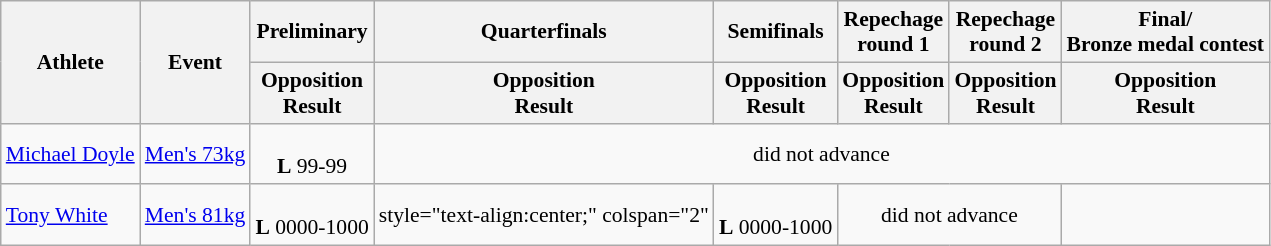<table class=wikitable style="font-size:90%">
<tr>
<th rowspan="2">Athlete</th>
<th rowspan="2">Event</th>
<th>Preliminary</th>
<th>Quarterfinals</th>
<th>Semifinals</th>
<th>Repechage <br>round 1</th>
<th>Repechage <br>round 2</th>
<th>Final/<br>Bronze medal contest</th>
</tr>
<tr>
<th>Opposition<br>Result</th>
<th>Opposition<br>Result</th>
<th>Opposition<br>Result</th>
<th>Opposition<br>Result</th>
<th>Opposition<br>Result</th>
<th>Opposition<br>Result</th>
</tr>
<tr>
<td><a href='#'>Michael Doyle</a></td>
<td style="text-align:center;"><a href='#'>Men's 73kg</a></td>
<td style="text-align:center;"><br> <strong>L</strong> 99-99</td>
<td style="text-align:center;" colspan="5">did not advance</td>
</tr>
<tr>
<td><a href='#'>Tony White</a></td>
<td style="text-align:center;"><a href='#'>Men's 81kg</a></td>
<td style="text-align:center;"><br> <strong>L</strong> 0000-1000</td>
<td>style="text-align:center;" colspan="2" </td>
<td style="text-align:center;"><br> <strong>L</strong> 0000-1000</td>
<td style="text-align:center;" colspan="2">did not advance</td>
</tr>
</table>
